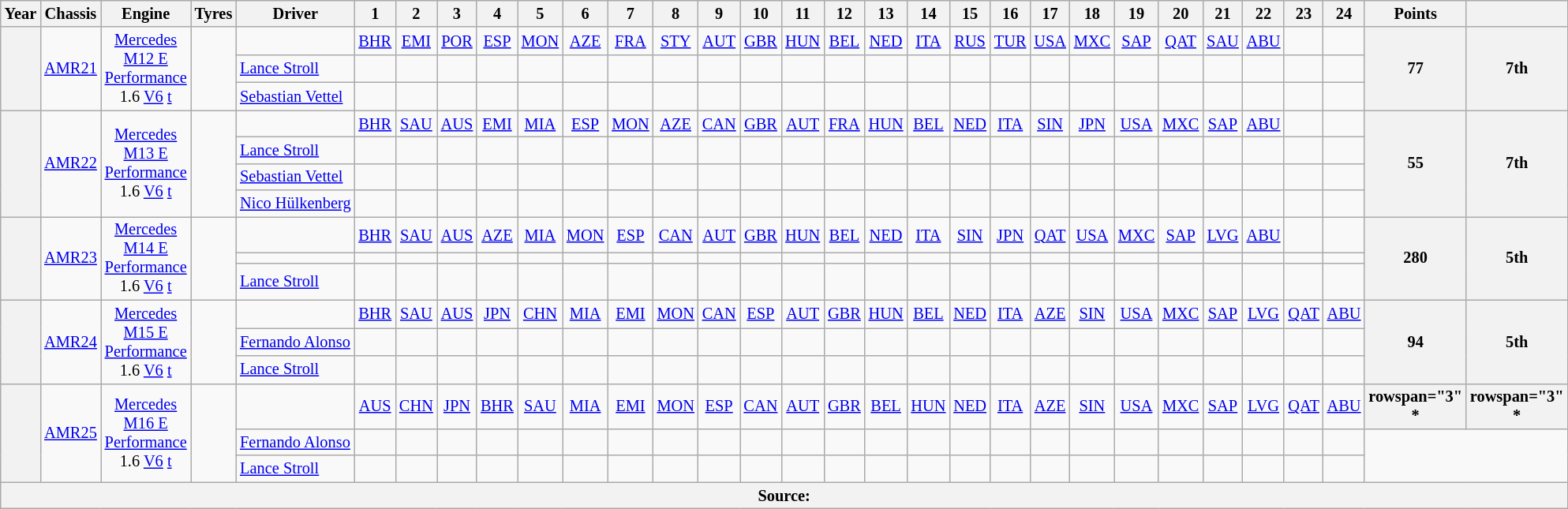<table class="wikitable" style="text-align:center; font-size:85%;">
<tr>
<th>Year</th>
<th>Chassis</th>
<th>Engine</th>
<th>Tyres</th>
<th>Driver</th>
<th>1</th>
<th>2</th>
<th>3</th>
<th>4</th>
<th>5</th>
<th>6</th>
<th>7</th>
<th>8</th>
<th>9</th>
<th>10</th>
<th>11</th>
<th>12</th>
<th>13</th>
<th>14</th>
<th>15</th>
<th>16</th>
<th>17</th>
<th>18</th>
<th>19</th>
<th>20</th>
<th>21</th>
<th>22</th>
<th>23</th>
<th>24</th>
<th>Points</th>
<th></th>
</tr>
<tr>
<th rowspan="3"></th>
<td rowspan="3"><a href='#'>AMR21</a></td>
<td rowspan="3"><a href='#'>Mercedes</a> <a href='#'>M12 E Performance</a> 1.6 <a href='#'>V6</a> <a href='#'>t</a></td>
<td rowspan="3"></td>
<td></td>
<td><a href='#'>BHR</a></td>
<td><a href='#'>EMI</a></td>
<td><a href='#'>POR</a></td>
<td><a href='#'>ESP</a></td>
<td><a href='#'>MON</a></td>
<td><a href='#'>AZE</a></td>
<td><a href='#'>FRA</a></td>
<td><a href='#'>STY</a></td>
<td><a href='#'>AUT</a></td>
<td><a href='#'>GBR</a></td>
<td><a href='#'>HUN</a></td>
<td><a href='#'>BEL</a></td>
<td><a href='#'>NED</a></td>
<td><a href='#'>ITA</a></td>
<td><a href='#'>RUS</a></td>
<td><a href='#'>TUR</a></td>
<td><a href='#'>USA</a></td>
<td><a href='#'>MXC</a></td>
<td><a href='#'>SAP</a></td>
<td><a href='#'>QAT</a></td>
<td><a href='#'>SAU</a></td>
<td><a href='#'>ABU</a></td>
<td></td>
<td></td>
<th rowspan="3">77</th>
<th rowspan="3">7th</th>
</tr>
<tr>
<td align="left"> <a href='#'>Lance Stroll</a></td>
<td></td>
<td></td>
<td></td>
<td></td>
<td></td>
<td></td>
<td></td>
<td></td>
<td></td>
<td></td>
<td></td>
<td></td>
<td></td>
<td></td>
<td></td>
<td></td>
<td></td>
<td></td>
<td></td>
<td></td>
<td></td>
<td></td>
<td></td>
<td></td>
</tr>
<tr>
<td align="left"> <a href='#'>Sebastian Vettel</a></td>
<td></td>
<td></td>
<td></td>
<td></td>
<td></td>
<td></td>
<td></td>
<td></td>
<td></td>
<td></td>
<td></td>
<td></td>
<td></td>
<td></td>
<td></td>
<td></td>
<td></td>
<td></td>
<td></td>
<td></td>
<td></td>
<td></td>
<td></td>
<td></td>
</tr>
<tr>
<th rowspan="4"></th>
<td rowspan="4"><a href='#'>AMR22</a></td>
<td rowspan="4"><a href='#'>Mercedes</a> <a href='#'>M13 E Performance</a> 1.6 <a href='#'>V6</a> <a href='#'>t</a></td>
<td rowspan="4"></td>
<td></td>
<td><a href='#'>BHR</a></td>
<td><a href='#'>SAU</a></td>
<td><a href='#'>AUS</a></td>
<td><a href='#'>EMI</a></td>
<td><a href='#'>MIA</a></td>
<td><a href='#'>ESP</a></td>
<td><a href='#'>MON</a></td>
<td><a href='#'>AZE</a></td>
<td><a href='#'>CAN</a></td>
<td><a href='#'>GBR</a></td>
<td><a href='#'>AUT</a></td>
<td><a href='#'>FRA</a></td>
<td><a href='#'>HUN</a></td>
<td><a href='#'>BEL</a></td>
<td><a href='#'>NED</a></td>
<td><a href='#'>ITA</a></td>
<td><a href='#'>SIN</a></td>
<td><a href='#'>JPN</a></td>
<td><a href='#'>USA</a></td>
<td><a href='#'>MXC</a></td>
<td><a href='#'>SAP</a></td>
<td><a href='#'>ABU</a></td>
<td></td>
<td></td>
<th rowspan="4">55</th>
<th rowspan="4">7th</th>
</tr>
<tr>
<td align="left"> <a href='#'>Lance Stroll</a></td>
<td></td>
<td></td>
<td></td>
<td></td>
<td></td>
<td></td>
<td></td>
<td></td>
<td></td>
<td></td>
<td></td>
<td></td>
<td></td>
<td></td>
<td></td>
<td></td>
<td></td>
<td></td>
<td></td>
<td></td>
<td></td>
<td></td>
<td></td>
<td></td>
</tr>
<tr>
<td align="left"> <a href='#'>Sebastian Vettel</a></td>
<td></td>
<td></td>
<td></td>
<td></td>
<td></td>
<td></td>
<td></td>
<td></td>
<td></td>
<td></td>
<td></td>
<td></td>
<td></td>
<td></td>
<td></td>
<td></td>
<td></td>
<td></td>
<td></td>
<td></td>
<td></td>
<td></td>
<td></td>
<td></td>
</tr>
<tr>
<td align="left" nowrap> <a href='#'>Nico Hülkenberg</a></td>
<td></td>
<td></td>
<td></td>
<td></td>
<td></td>
<td></td>
<td></td>
<td></td>
<td></td>
<td></td>
<td></td>
<td></td>
<td></td>
<td></td>
<td></td>
<td></td>
<td></td>
<td></td>
<td></td>
<td></td>
<td></td>
<td></td>
<td></td>
<td></td>
</tr>
<tr>
<th rowspan="3"></th>
<td rowspan="3"><a href='#'>AMR23</a></td>
<td rowspan="3"><a href='#'>Mercedes</a> <a href='#'>M14 E Performance</a> 1.6 <a href='#'>V6</a> <a href='#'>t</a></td>
<td rowspan="3"></td>
<td></td>
<td><a href='#'>BHR</a></td>
<td><a href='#'>SAU</a></td>
<td><a href='#'>AUS</a></td>
<td><a href='#'>AZE</a></td>
<td><a href='#'>MIA</a></td>
<td><a href='#'>MON</a></td>
<td><a href='#'>ESP</a></td>
<td><a href='#'>CAN</a></td>
<td><a href='#'>AUT</a></td>
<td><a href='#'>GBR</a></td>
<td><a href='#'>HUN</a></td>
<td><a href='#'>BEL</a></td>
<td><a href='#'>NED</a></td>
<td><a href='#'>ITA</a></td>
<td><a href='#'>SIN</a></td>
<td><a href='#'>JPN</a></td>
<td><a href='#'>QAT</a></td>
<td><a href='#'>USA</a></td>
<td><a href='#'>MXC</a></td>
<td><a href='#'>SAP</a></td>
<td><a href='#'>LVG</a></td>
<td><a href='#'>ABU</a></td>
<td></td>
<td></td>
<th rowspan="3">280</th>
<th rowspan="3">5th</th>
</tr>
<tr>
<td align="left"></td>
<td></td>
<td></td>
<td></td>
<td></td>
<td></td>
<td></td>
<td></td>
<td></td>
<td></td>
<td></td>
<td></td>
<td></td>
<td></td>
<td></td>
<td></td>
<td></td>
<td></td>
<td></td>
<td></td>
<td></td>
<td></td>
<td></td>
<td></td>
<td></td>
</tr>
<tr>
<td align=left> <a href='#'>Lance Stroll</a></td>
<td></td>
<td></td>
<td></td>
<td></td>
<td></td>
<td></td>
<td></td>
<td></td>
<td></td>
<td></td>
<td></td>
<td></td>
<td></td>
<td></td>
<td></td>
<td></td>
<td></td>
<td></td>
<td></td>
<td></td>
<td></td>
<td></td>
<td></td>
<td></td>
</tr>
<tr>
<th rowspan="3"></th>
<td rowspan="3"><a href='#'>AMR24</a></td>
<td rowspan="3"><a href='#'>Mercedes</a> <a href='#'>M15 E Performance</a> 1.6 <a href='#'>V6</a> <a href='#'>t</a></td>
<td rowspan="3"></td>
<td></td>
<td><a href='#'>BHR</a></td>
<td><a href='#'>SAU</a></td>
<td><a href='#'>AUS</a></td>
<td><a href='#'>JPN</a></td>
<td><a href='#'>CHN</a></td>
<td><a href='#'>MIA</a></td>
<td><a href='#'>EMI</a></td>
<td><a href='#'>MON</a></td>
<td><a href='#'>CAN</a></td>
<td><a href='#'>ESP</a></td>
<td><a href='#'>AUT</a></td>
<td><a href='#'>GBR</a></td>
<td><a href='#'>HUN</a></td>
<td><a href='#'>BEL</a></td>
<td><a href='#'>NED</a></td>
<td><a href='#'>ITA</a></td>
<td><a href='#'>AZE</a></td>
<td><a href='#'>SIN</a></td>
<td><a href='#'>USA</a></td>
<td><a href='#'>MXC</a></td>
<td><a href='#'>SAP</a></td>
<td><a href='#'>LVG</a></td>
<td><a href='#'>QAT</a></td>
<td><a href='#'>ABU</a></td>
<th rowspan="3">94</th>
<th rowspan="3">5th</th>
</tr>
<tr>
<td align="left"> <a href='#'>Fernando Alonso</a></td>
<td></td>
<td></td>
<td></td>
<td></td>
<td></td>
<td></td>
<td></td>
<td></td>
<td></td>
<td></td>
<td></td>
<td></td>
<td></td>
<td></td>
<td></td>
<td></td>
<td></td>
<td></td>
<td></td>
<td></td>
<td></td>
<td></td>
<td></td>
<td></td>
</tr>
<tr>
<td align=left> <a href='#'>Lance Stroll</a></td>
<td></td>
<td></td>
<td></td>
<td></td>
<td></td>
<td></td>
<td></td>
<td></td>
<td></td>
<td></td>
<td></td>
<td></td>
<td></td>
<td></td>
<td></td>
<td></td>
<td></td>
<td></td>
<td></td>
<td></td>
<td></td>
<td></td>
<td></td>
<td></td>
</tr>
<tr>
<th rowspan="3"></th>
<td rowspan="3"><a href='#'>AMR25</a></td>
<td rowspan="3"><a href='#'>Mercedes</a> <a href='#'>M16 E Performance</a> 1.6 <a href='#'>V6</a> <a href='#'>t</a></td>
<td rowspan="3"></td>
<td></td>
<td><a href='#'>AUS</a></td>
<td><a href='#'>CHN</a></td>
<td><a href='#'>JPN</a></td>
<td><a href='#'>BHR</a></td>
<td><a href='#'>SAU</a></td>
<td><a href='#'>MIA</a></td>
<td><a href='#'>EMI</a></td>
<td><a href='#'>MON</a></td>
<td><a href='#'>ESP</a></td>
<td><a href='#'>CAN</a></td>
<td><a href='#'>AUT</a></td>
<td><a href='#'>GBR</a></td>
<td><a href='#'>BEL</a></td>
<td><a href='#'>HUN</a></td>
<td><a href='#'>NED</a></td>
<td><a href='#'>ITA</a></td>
<td><a href='#'>AZE</a></td>
<td><a href='#'>SIN</a></td>
<td><a href='#'>USA</a></td>
<td><a href='#'>MXC</a></td>
<td><a href='#'>SAP</a></td>
<td><a href='#'>LVG</a></td>
<td><a href='#'>QAT</a></td>
<td><a href='#'>ABU</a></td>
<th>rowspan="3" *</th>
<th>rowspan="3" *</th>
</tr>
<tr>
<td align=left> <a href='#'>Fernando Alonso</a></td>
<td></td>
<td></td>
<td></td>
<td></td>
<td></td>
<td></td>
<td></td>
<td></td>
<td></td>
<td></td>
<td></td>
<td></td>
<td></td>
<td></td>
<td></td>
<td></td>
<td></td>
<td></td>
<td></td>
<td></td>
<td></td>
<td></td>
<td></td>
<td></td>
</tr>
<tr>
<td align=left> <a href='#'>Lance Stroll</a></td>
<td></td>
<td></td>
<td></td>
<td></td>
<td></td>
<td></td>
<td></td>
<td></td>
<td></td>
<td></td>
<td></td>
<td></td>
<td></td>
<td></td>
<td></td>
<td></td>
<td></td>
<td></td>
<td></td>
<td></td>
<td></td>
<td></td>
<td></td>
<td></td>
</tr>
<tr>
<th colspan="31">Source:</th>
</tr>
</table>
